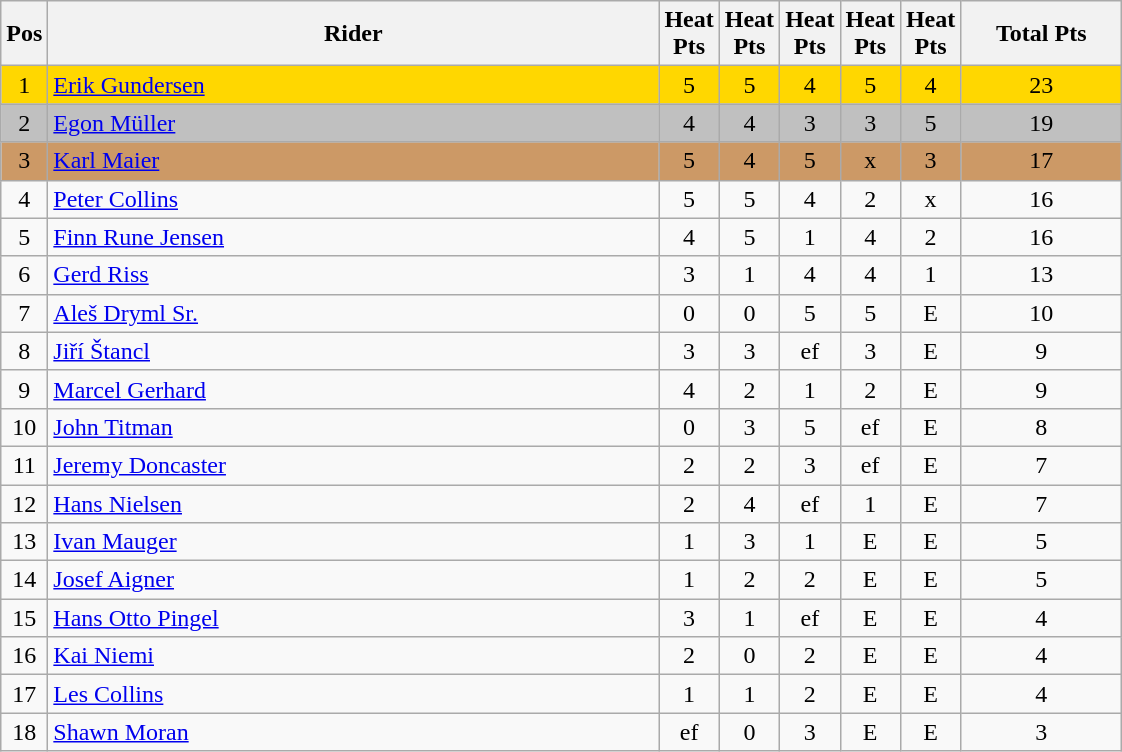<table class="wikitable" style="font-size: 100%">
<tr>
<th width=20>Pos</th>
<th width=400>Rider</th>
<th width=20>Heat Pts</th>
<th width=20>Heat Pts</th>
<th width=20>Heat Pts</th>
<th width=20>Heat Pts</th>
<th width=20>Heat Pts</th>
<th width=100>Total Pts</th>
</tr>
<tr align=center style="background-color: gold;">
<td>1</td>
<td align="left"> <a href='#'>Erik Gundersen</a></td>
<td>5</td>
<td>5</td>
<td>4</td>
<td>5</td>
<td>4</td>
<td>23</td>
</tr>
<tr align=center style="background-color: silver;">
<td>2</td>
<td align="left"> <a href='#'>Egon Müller</a></td>
<td>4</td>
<td>4</td>
<td>3</td>
<td>3</td>
<td>5</td>
<td>19</td>
</tr>
<tr align=center style="background-color: #cc9966;">
<td>3</td>
<td align="left"> <a href='#'>Karl Maier</a></td>
<td>5</td>
<td>4</td>
<td>5</td>
<td>x</td>
<td>3</td>
<td>17</td>
</tr>
<tr align=center>
<td>4</td>
<td align="left"> <a href='#'>Peter Collins</a></td>
<td>5</td>
<td>5</td>
<td>4</td>
<td>2</td>
<td>x</td>
<td>16</td>
</tr>
<tr align=center>
<td>5</td>
<td align="left"> <a href='#'>Finn Rune Jensen</a></td>
<td>4</td>
<td>5</td>
<td>1</td>
<td>4</td>
<td>2</td>
<td>16</td>
</tr>
<tr align=center>
<td>6</td>
<td align="left"> <a href='#'>Gerd Riss</a></td>
<td>3</td>
<td>1</td>
<td>4</td>
<td>4</td>
<td>1</td>
<td>13</td>
</tr>
<tr align=center>
<td>7</td>
<td align="left"> <a href='#'>Aleš Dryml Sr.</a></td>
<td>0</td>
<td>0</td>
<td>5</td>
<td>5</td>
<td>E</td>
<td>10</td>
</tr>
<tr align=center>
<td>8</td>
<td align="left"> <a href='#'>Jiří Štancl</a></td>
<td>3</td>
<td>3</td>
<td>ef</td>
<td>3</td>
<td>E</td>
<td>9</td>
</tr>
<tr align=center>
<td>9</td>
<td align="left"> <a href='#'>Marcel Gerhard</a></td>
<td>4</td>
<td>2</td>
<td>1</td>
<td>2</td>
<td>E</td>
<td>9</td>
</tr>
<tr align=center>
<td>10</td>
<td align="left"> <a href='#'>John Titman</a></td>
<td>0</td>
<td>3</td>
<td>5</td>
<td>ef</td>
<td>E</td>
<td>8</td>
</tr>
<tr align=center>
<td>11</td>
<td align="left"> <a href='#'>Jeremy Doncaster</a></td>
<td>2</td>
<td>2</td>
<td>3</td>
<td>ef</td>
<td>E</td>
<td>7</td>
</tr>
<tr align=center>
<td>12</td>
<td align="left"> <a href='#'>Hans Nielsen</a></td>
<td>2</td>
<td>4</td>
<td>ef</td>
<td>1</td>
<td>E</td>
<td>7</td>
</tr>
<tr align=center>
<td>13</td>
<td align="left"> <a href='#'>Ivan Mauger</a></td>
<td>1</td>
<td>3</td>
<td>1</td>
<td>E</td>
<td>E</td>
<td>5</td>
</tr>
<tr align=center>
<td>14</td>
<td align="left"> <a href='#'>Josef Aigner</a></td>
<td>1</td>
<td>2</td>
<td>2</td>
<td>E</td>
<td>E</td>
<td>5</td>
</tr>
<tr align=center>
<td>15</td>
<td align="left"> <a href='#'>Hans Otto Pingel</a></td>
<td>3</td>
<td>1</td>
<td>ef</td>
<td>E</td>
<td>E</td>
<td>4</td>
</tr>
<tr align=center>
<td>16</td>
<td align="left"> <a href='#'>Kai Niemi</a></td>
<td>2</td>
<td>0</td>
<td>2</td>
<td>E</td>
<td>E</td>
<td>4</td>
</tr>
<tr align=center>
<td>17</td>
<td align="left"> <a href='#'>Les Collins</a></td>
<td>1</td>
<td>1</td>
<td>2</td>
<td>E</td>
<td>E</td>
<td>4</td>
</tr>
<tr align=center>
<td>18</td>
<td align="left"> <a href='#'>Shawn Moran</a></td>
<td>ef</td>
<td>0</td>
<td>3</td>
<td>E</td>
<td>E</td>
<td>3</td>
</tr>
</table>
